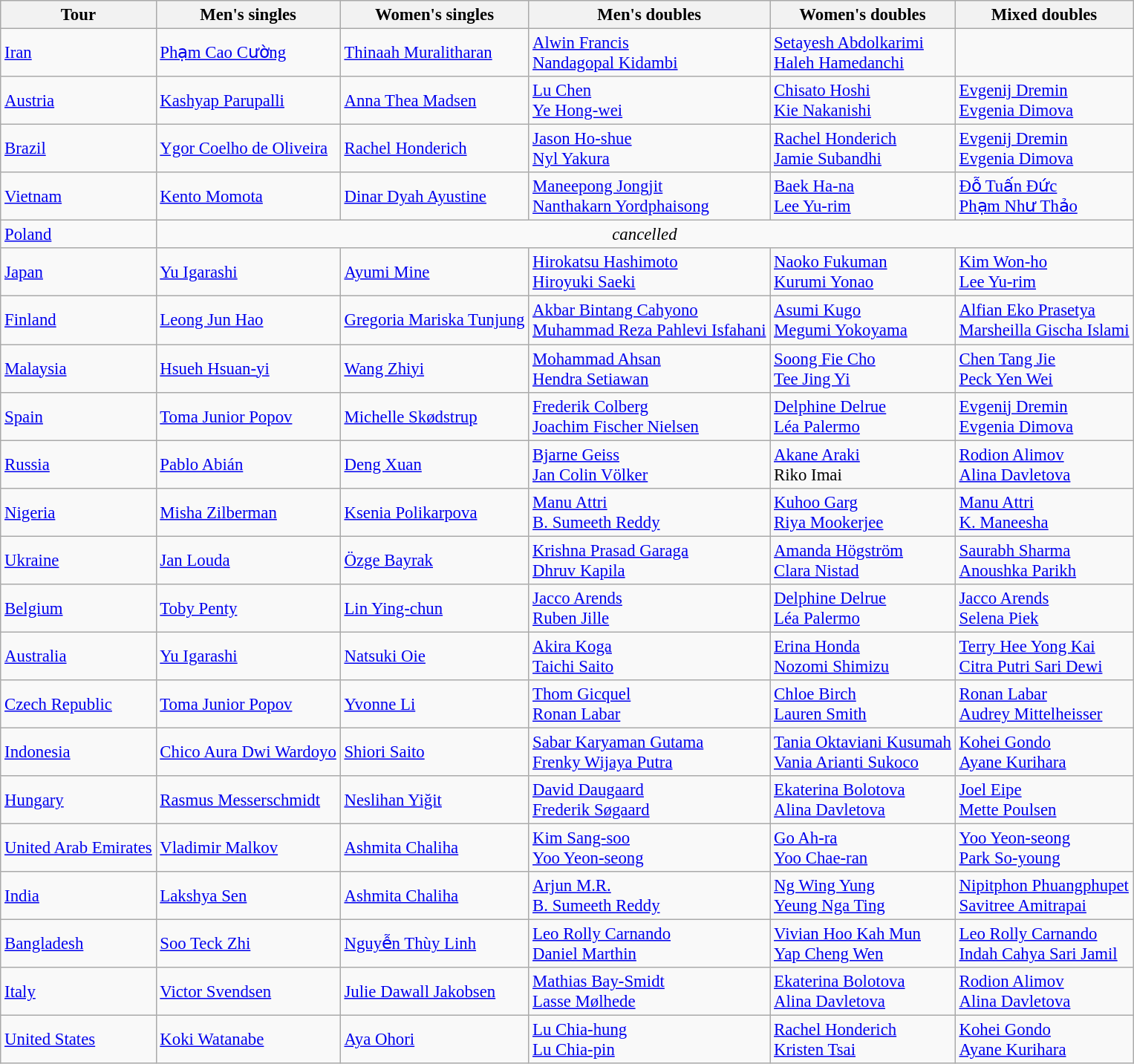<table class="wikitable" style="font-size:95%">
<tr>
<th>Tour</th>
<th>Men's singles</th>
<th>Women's singles</th>
<th>Men's doubles</th>
<th>Women's doubles</th>
<th>Mixed doubles</th>
</tr>
<tr>
<td> <a href='#'>Iran</a></td>
<td> <a href='#'>Phạm Cao Cường</a></td>
<td> <a href='#'>Thinaah Muralitharan</a></td>
<td> <a href='#'>Alwin Francis</a> <br>  <a href='#'>Nandagopal Kidambi</a></td>
<td> <a href='#'>Setayesh Abdolkarimi</a> <br>  <a href='#'>Haleh Hamedanchi</a></td>
<td></td>
</tr>
<tr>
<td> <a href='#'>Austria</a></td>
<td> <a href='#'>Kashyap Parupalli</a></td>
<td> <a href='#'>Anna Thea Madsen</a></td>
<td> <a href='#'>Lu Chen</a> <br>  <a href='#'>Ye Hong-wei</a></td>
<td> <a href='#'>Chisato Hoshi</a> <br>  <a href='#'>Kie Nakanishi</a></td>
<td> <a href='#'>Evgenij Dremin</a> <br>  <a href='#'>Evgenia Dimova</a></td>
</tr>
<tr>
<td> <a href='#'>Brazil</a></td>
<td> <a href='#'>Ygor Coelho de Oliveira</a></td>
<td> <a href='#'>Rachel Honderich</a></td>
<td> <a href='#'>Jason Ho-shue</a> <br>  <a href='#'>Nyl Yakura</a></td>
<td> <a href='#'>Rachel Honderich</a> <br>  <a href='#'>Jamie Subandhi</a></td>
<td> <a href='#'>Evgenij Dremin</a> <br>  <a href='#'>Evgenia Dimova</a></td>
</tr>
<tr>
<td> <a href='#'>Vietnam</a></td>
<td> <a href='#'>Kento Momota</a></td>
<td> <a href='#'>Dinar Dyah Ayustine</a></td>
<td> <a href='#'>Maneepong Jongjit</a> <br>  <a href='#'>Nanthakarn Yordphaisong</a></td>
<td> <a href='#'>Baek Ha-na</a> <br>  <a href='#'>Lee Yu-rim</a></td>
<td> <a href='#'>Đỗ Tuấn Đức</a> <br>  <a href='#'>Phạm Như Thảo</a></td>
</tr>
<tr>
<td> <a href='#'>Poland</a></td>
<td align="center" colspan="5"><em>cancelled</em></td>
</tr>
<tr>
<td> <a href='#'>Japan</a></td>
<td> <a href='#'>Yu Igarashi</a></td>
<td> <a href='#'>Ayumi Mine</a></td>
<td> <a href='#'>Hirokatsu Hashimoto</a> <br>  <a href='#'>Hiroyuki Saeki</a></td>
<td> <a href='#'>Naoko Fukuman</a> <br>  <a href='#'>Kurumi Yonao</a></td>
<td> <a href='#'>Kim Won-ho</a> <br>  <a href='#'>Lee Yu-rim</a></td>
</tr>
<tr>
<td> <a href='#'>Finland</a></td>
<td> <a href='#'>Leong Jun Hao</a></td>
<td> <a href='#'>Gregoria Mariska Tunjung</a></td>
<td> <a href='#'>Akbar Bintang Cahyono</a> <br>  <a href='#'>Muhammad Reza Pahlevi Isfahani</a></td>
<td> <a href='#'>Asumi Kugo</a> <br>  <a href='#'>Megumi Yokoyama</a></td>
<td> <a href='#'>Alfian Eko Prasetya</a> <br>  <a href='#'>Marsheilla Gischa Islami</a></td>
</tr>
<tr>
<td> <a href='#'>Malaysia</a></td>
<td> <a href='#'>Hsueh Hsuan-yi</a></td>
<td> <a href='#'>Wang Zhiyi</a></td>
<td> <a href='#'>Mohammad Ahsan</a> <br>  <a href='#'>Hendra Setiawan</a></td>
<td> <a href='#'>Soong Fie Cho</a> <br>  <a href='#'>Tee Jing Yi</a></td>
<td> <a href='#'>Chen Tang Jie</a> <br>  <a href='#'>Peck Yen Wei</a></td>
</tr>
<tr>
<td> <a href='#'>Spain</a></td>
<td> <a href='#'>Toma Junior Popov</a></td>
<td> <a href='#'>Michelle Skødstrup</a></td>
<td> <a href='#'>Frederik Colberg</a> <br>  <a href='#'>Joachim Fischer Nielsen</a></td>
<td> <a href='#'>Delphine Delrue</a> <br>  <a href='#'>Léa Palermo</a></td>
<td> <a href='#'>Evgenij Dremin</a> <br>  <a href='#'>Evgenia Dimova</a></td>
</tr>
<tr>
<td> <a href='#'>Russia</a></td>
<td> <a href='#'>Pablo Abián</a></td>
<td> <a href='#'>Deng Xuan</a></td>
<td> <a href='#'>Bjarne Geiss</a> <br>  <a href='#'>Jan Colin Völker</a></td>
<td> <a href='#'>Akane Araki</a> <br>  Riko Imai</td>
<td> <a href='#'>Rodion Alimov</a> <br>  <a href='#'>Alina Davletova</a></td>
</tr>
<tr>
<td> <a href='#'>Nigeria</a></td>
<td> <a href='#'>Misha Zilberman</a></td>
<td> <a href='#'>Ksenia Polikarpova</a></td>
<td> <a href='#'>Manu Attri</a> <br>  <a href='#'>B. Sumeeth Reddy</a></td>
<td> <a href='#'>Kuhoo Garg</a> <br>  <a href='#'>Riya Mookerjee</a></td>
<td> <a href='#'>Manu Attri</a> <br>  <a href='#'>K. Maneesha</a></td>
</tr>
<tr>
<td> <a href='#'>Ukraine</a></td>
<td> <a href='#'>Jan Louda</a></td>
<td> <a href='#'>Özge Bayrak</a></td>
<td> <a href='#'>Krishna Prasad Garaga</a> <br>  <a href='#'>Dhruv Kapila</a></td>
<td> <a href='#'>Amanda Högström</a> <br>  <a href='#'>Clara Nistad</a></td>
<td> <a href='#'>Saurabh Sharma</a> <br>  <a href='#'>Anoushka Parikh</a></td>
</tr>
<tr>
<td> <a href='#'>Belgium</a></td>
<td> <a href='#'>Toby Penty</a></td>
<td> <a href='#'>Lin Ying-chun</a></td>
<td> <a href='#'>Jacco Arends</a> <br>  <a href='#'>Ruben Jille</a></td>
<td> <a href='#'>Delphine Delrue</a>  <br>  <a href='#'>Léa Palermo</a></td>
<td> <a href='#'>Jacco Arends</a>  <br>  <a href='#'>Selena Piek</a></td>
</tr>
<tr>
<td> <a href='#'>Australia</a></td>
<td> <a href='#'>Yu Igarashi</a></td>
<td> <a href='#'>Natsuki Oie</a></td>
<td> <a href='#'>Akira Koga</a>  <br>  <a href='#'>Taichi Saito</a></td>
<td> <a href='#'>Erina Honda</a> <br>  <a href='#'>Nozomi Shimizu</a></td>
<td> <a href='#'>Terry Hee Yong Kai</a>  <br>  <a href='#'>Citra Putri Sari Dewi</a></td>
</tr>
<tr>
<td> <a href='#'>Czech Republic</a></td>
<td> <a href='#'>Toma Junior Popov</a></td>
<td> <a href='#'>Yvonne Li</a></td>
<td> <a href='#'>Thom Gicquel</a> <br>  <a href='#'>Ronan Labar</a></td>
<td> <a href='#'>Chloe Birch</a> <br>  <a href='#'>Lauren Smith</a></td>
<td> <a href='#'>Ronan Labar</a>  <br>  <a href='#'>Audrey Mittelheisser</a></td>
</tr>
<tr>
<td> <a href='#'>Indonesia</a></td>
<td> <a href='#'>Chico Aura Dwi Wardoyo</a></td>
<td> <a href='#'>Shiori Saito</a></td>
<td> <a href='#'>Sabar Karyaman Gutama</a>  <br>  <a href='#'>Frenky Wijaya Putra</a></td>
<td> <a href='#'>Tania Oktaviani Kusumah</a>  <br>  <a href='#'>Vania Arianti Sukoco</a></td>
<td> <a href='#'>Kohei Gondo</a>  <br>  <a href='#'>Ayane Kurihara</a></td>
</tr>
<tr>
<td> <a href='#'>Hungary</a></td>
<td> <a href='#'>Rasmus Messerschmidt</a></td>
<td> <a href='#'>Neslihan Yiğit</a></td>
<td> <a href='#'>David Daugaard</a> <br>  <a href='#'>Frederik Søgaard</a></td>
<td> <a href='#'>Ekaterina Bolotova</a> <br>  <a href='#'>Alina Davletova</a></td>
<td> <a href='#'>Joel Eipe</a> <br>  <a href='#'>Mette Poulsen</a></td>
</tr>
<tr>
<td> <a href='#'>United Arab Emirates</a></td>
<td> <a href='#'>Vladimir Malkov</a></td>
<td> <a href='#'>Ashmita Chaliha</a></td>
<td> <a href='#'>Kim Sang-soo</a> <br>  <a href='#'>Yoo Yeon-seong</a></td>
<td> <a href='#'>Go Ah-ra</a> <br>  <a href='#'>Yoo Chae-ran</a></td>
<td> <a href='#'>Yoo Yeon-seong</a> <br>  <a href='#'>Park So-young</a></td>
</tr>
<tr>
<td> <a href='#'>India</a></td>
<td> <a href='#'>Lakshya Sen</a></td>
<td> <a href='#'>Ashmita Chaliha</a></td>
<td> <a href='#'>Arjun M.R.</a> <br>  <a href='#'>B. Sumeeth Reddy</a></td>
<td> <a href='#'>Ng Wing Yung</a> <br>  <a href='#'>Yeung Nga Ting</a></td>
<td> <a href='#'>Nipitphon Phuangphupet</a> <br>  <a href='#'>Savitree Amitrapai</a></td>
</tr>
<tr>
<td> <a href='#'>Bangladesh</a></td>
<td> <a href='#'>Soo Teck Zhi</a></td>
<td> <a href='#'>Nguyễn Thùy Linh</a></td>
<td> <a href='#'>Leo Rolly Carnando</a> <br>  <a href='#'>Daniel Marthin</a></td>
<td> <a href='#'>Vivian Hoo Kah Mun</a> <br>  <a href='#'>Yap Cheng Wen</a></td>
<td> <a href='#'>Leo Rolly Carnando</a> <br>  <a href='#'>Indah Cahya Sari Jamil</a></td>
</tr>
<tr>
<td> <a href='#'>Italy</a></td>
<td> <a href='#'>Victor Svendsen</a></td>
<td> <a href='#'>Julie Dawall Jakobsen</a></td>
<td> <a href='#'>Mathias Bay-Smidt</a> <br>  <a href='#'>Lasse Mølhede</a></td>
<td> <a href='#'>Ekaterina Bolotova</a> <br>  <a href='#'>Alina Davletova</a></td>
<td> <a href='#'>Rodion Alimov</a> <br>  <a href='#'>Alina Davletova</a></td>
</tr>
<tr>
<td> <a href='#'>United States</a></td>
<td> <a href='#'>Koki Watanabe</a></td>
<td> <a href='#'>Aya Ohori</a></td>
<td> <a href='#'>Lu Chia-hung</a> <br>  <a href='#'>Lu Chia-pin</a></td>
<td> <a href='#'>Rachel Honderich</a> <br>  <a href='#'>Kristen Tsai</a></td>
<td> <a href='#'>Kohei Gondo</a> <br>  <a href='#'>Ayane Kurihara</a></td>
</tr>
</table>
